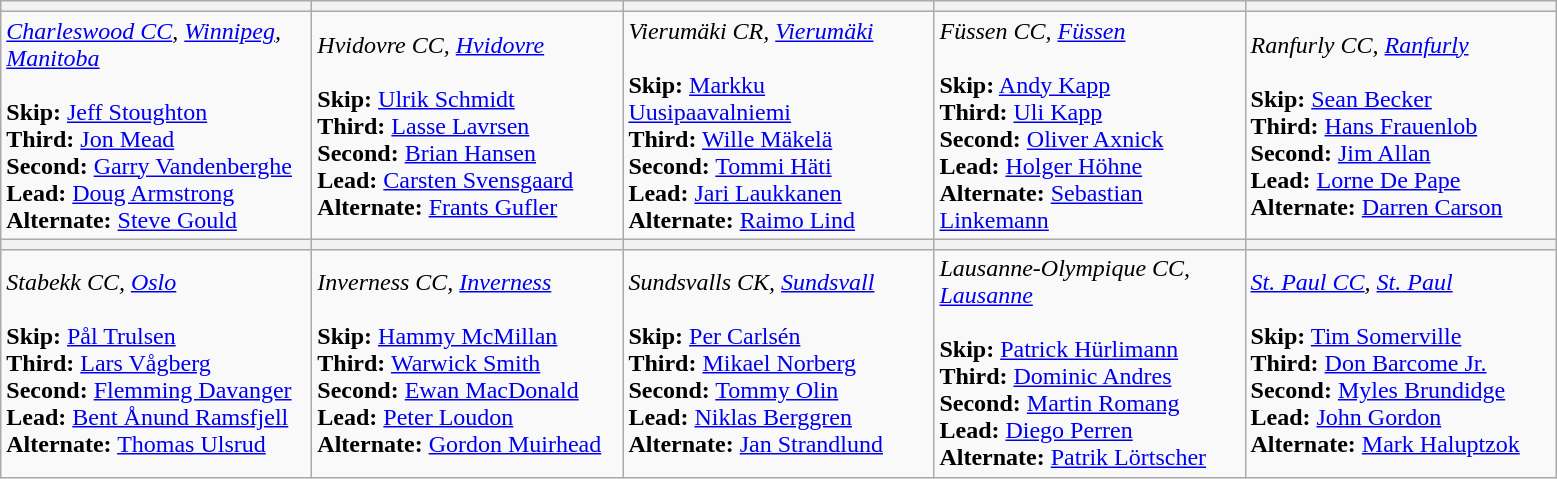<table class="wikitable">
<tr>
<th bgcolor="#efefef" width="200"></th>
<th bgcolor="#efefef" width="200"></th>
<th bgcolor="#efefef" width="200"></th>
<th bgcolor="#efefef" width="200"></th>
<th bgcolor="#efefef" width="200"></th>
</tr>
<tr>
<td><em><a href='#'>Charleswood CC</a>, <a href='#'>Winnipeg</a>, <a href='#'>Manitoba</a></em> <br><br><strong>Skip:</strong> <a href='#'>Jeff Stoughton</a> <br>
<strong>Third:</strong> <a href='#'>Jon Mead</a> <br>
<strong>Second:</strong> <a href='#'>Garry Vandenberghe</a> <br>
<strong>Lead:</strong> <a href='#'>Doug Armstrong</a> <br>
<strong>Alternate:</strong> <a href='#'>Steve Gould</a></td>
<td><em>Hvidovre CC, <a href='#'>Hvidovre</a></em><br><br><strong>Skip:</strong> <a href='#'>Ulrik Schmidt</a> <br>
<strong>Third:</strong> <a href='#'>Lasse Lavrsen</a> <br>
<strong>Second:</strong> <a href='#'>Brian Hansen</a> <br>
<strong>Lead:</strong> <a href='#'>Carsten Svensgaard</a> <br>
<strong>Alternate:</strong> <a href='#'>Frants Gufler</a></td>
<td><em>Vierumäki CR, <a href='#'>Vierumäki</a></em> <br><br><strong>Skip:</strong> <a href='#'>Markku Uusipaavalniemi</a> <br>
<strong>Third:</strong> <a href='#'>Wille Mäkelä</a> <br>
<strong>Second:</strong> <a href='#'>Tommi Häti</a> <br>
<strong>Lead:</strong> <a href='#'>Jari Laukkanen</a> <br>
<strong>Alternate:</strong> <a href='#'>Raimo Lind</a></td>
<td><em>Füssen CC, <a href='#'>Füssen</a></em> <br><br><strong>Skip:</strong> <a href='#'>Andy Kapp</a> <br>
<strong>Third:</strong> <a href='#'>Uli Kapp</a> <br>
<strong>Second:</strong> <a href='#'>Oliver Axnick</a> <br>
<strong>Lead:</strong> <a href='#'>Holger Höhne</a> <br>
<strong>Alternate:</strong> <a href='#'>Sebastian Linkemann</a></td>
<td><em>Ranfurly CC, <a href='#'>Ranfurly</a></em> <br><br><strong>Skip:</strong> <a href='#'>Sean Becker</a> <br>
<strong>Third:</strong> <a href='#'>Hans Frauenlob</a> <br>
<strong>Second:</strong> <a href='#'>Jim Allan</a> <br>
<strong>Lead:</strong> <a href='#'>Lorne De Pape</a> <br>
<strong>Alternate:</strong> <a href='#'>Darren Carson</a></td>
</tr>
<tr>
<th bgcolor="#efefef" width="200"></th>
<th bgcolor="#efefef" width="200"></th>
<th bgcolor="#efefef" width="200"></th>
<th bgcolor="#efefef" width="200"></th>
<th bgcolor="#efefef" width="200"></th>
</tr>
<tr>
<td><em>Stabekk CC, <a href='#'>Oslo</a></em> <br><br><strong>Skip:</strong> <a href='#'>Pål Trulsen</a> <br>
<strong>Third:</strong> <a href='#'>Lars Vågberg</a> <br>
<strong>Second:</strong> <a href='#'>Flemming Davanger</a> <br>
<strong>Lead:</strong> <a href='#'>Bent Ånund Ramsfjell</a> <br>
<strong>Alternate:</strong> <a href='#'>Thomas Ulsrud</a></td>
<td><em>Inverness CC, <a href='#'>Inverness</a></em><br><br><strong>Skip:</strong> <a href='#'>Hammy McMillan</a> <br>
<strong>Third:</strong> <a href='#'>Warwick Smith</a> <br>
<strong>Second:</strong> <a href='#'>Ewan MacDonald</a> <br>
<strong>Lead:</strong> <a href='#'>Peter Loudon</a> <br>
<strong>Alternate:</strong> <a href='#'>Gordon Muirhead</a></td>
<td><em>Sundsvalls CK, <a href='#'>Sundsvall</a></em> <br><br><strong>Skip:</strong> <a href='#'>Per Carlsén</a> <br>
<strong>Third:</strong> <a href='#'>Mikael Norberg</a> <br>
<strong>Second:</strong> <a href='#'>Tommy Olin</a> <br>
<strong>Lead:</strong> <a href='#'>Niklas Berggren</a> <br>
<strong>Alternate:</strong> <a href='#'>Jan Strandlund</a></td>
<td><em>Lausanne-Olympique CC, <a href='#'>Lausanne</a></em> <br><br><strong>Skip:</strong> <a href='#'>Patrick Hürlimann</a> <br>
<strong>Third:</strong> <a href='#'>Dominic Andres</a> <br>
<strong>Second:</strong> <a href='#'>Martin Romang</a> <br>
<strong>Lead:</strong> <a href='#'>Diego Perren</a> <br>
<strong>Alternate:</strong> <a href='#'>Patrik Lörtscher</a></td>
<td><em><a href='#'>St. Paul CC</a>, <a href='#'>St. Paul</a></em> <br><br><strong>Skip:</strong> <a href='#'>Tim Somerville</a> <br>
<strong>Third:</strong> <a href='#'>Don Barcome Jr.</a> <br>
<strong>Second:</strong> <a href='#'>Myles Brundidge</a> <br>
<strong>Lead:</strong> <a href='#'>John Gordon</a> <br>
<strong>Alternate:</strong> <a href='#'>Mark Haluptzok</a></td>
</tr>
</table>
